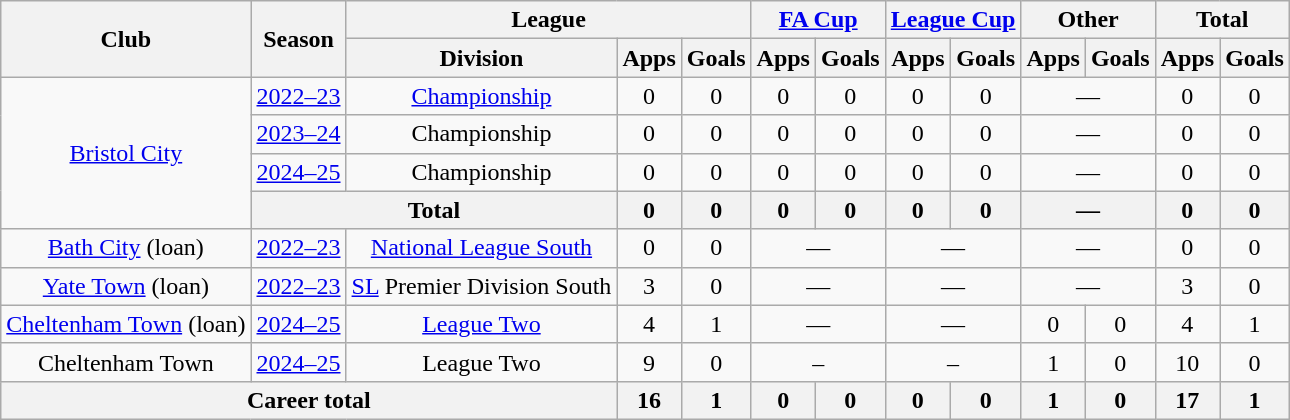<table class=wikitable style=text-align:center>
<tr>
<th rowspan=2>Club</th>
<th rowspan=2>Season</th>
<th colspan=3>League</th>
<th colspan=2><a href='#'>FA Cup</a></th>
<th colspan=2><a href='#'>League Cup</a></th>
<th colspan=2>Other</th>
<th colspan=2>Total</th>
</tr>
<tr>
<th>Division</th>
<th>Apps</th>
<th>Goals</th>
<th>Apps</th>
<th>Goals</th>
<th>Apps</th>
<th>Goals</th>
<th>Apps</th>
<th>Goals</th>
<th>Apps</th>
<th>Goals</th>
</tr>
<tr>
<td rowspan="4"><a href='#'>Bristol City</a></td>
<td><a href='#'>2022–23</a></td>
<td><a href='#'>Championship</a></td>
<td>0</td>
<td>0</td>
<td>0</td>
<td>0</td>
<td>0</td>
<td>0</td>
<td colspan="2">—</td>
<td>0</td>
<td>0</td>
</tr>
<tr>
<td><a href='#'>2023–24</a></td>
<td>Championship</td>
<td>0</td>
<td>0</td>
<td>0</td>
<td>0</td>
<td>0</td>
<td>0</td>
<td colspan="2">—</td>
<td>0</td>
<td>0</td>
</tr>
<tr>
<td><a href='#'>2024–25</a></td>
<td>Championship</td>
<td>0</td>
<td>0</td>
<td>0</td>
<td>0</td>
<td>0</td>
<td>0</td>
<td colspan="2">—</td>
<td>0</td>
<td>0</td>
</tr>
<tr>
<th colspan="2">Total</th>
<th>0</th>
<th>0</th>
<th>0</th>
<th>0</th>
<th>0</th>
<th>0</th>
<th colspan="2">—</th>
<th>0</th>
<th>0</th>
</tr>
<tr>
<td><a href='#'>Bath City</a> (loan)</td>
<td><a href='#'>2022–23</a></td>
<td><a href='#'>National League South</a></td>
<td>0</td>
<td>0</td>
<td colspan="2">—</td>
<td colspan="2">—</td>
<td colspan="2">—</td>
<td>0</td>
<td>0</td>
</tr>
<tr>
<td><a href='#'>Yate Town</a> (loan)</td>
<td><a href='#'>2022–23</a></td>
<td><a href='#'>SL</a> Premier Division South</td>
<td>3</td>
<td>0</td>
<td colspan="2">—</td>
<td colspan="2">—</td>
<td colspan="2">—</td>
<td>3</td>
<td>0</td>
</tr>
<tr>
<td><a href='#'>Cheltenham Town</a> (loan)</td>
<td><a href='#'>2024–25</a></td>
<td><a href='#'>League Two</a></td>
<td>4</td>
<td>1</td>
<td colspan="2">—</td>
<td colspan="2">—</td>
<td>0</td>
<td>0</td>
<td>4</td>
<td>1</td>
</tr>
<tr>
<td>Cheltenham Town</td>
<td><a href='#'>2024–25</a></td>
<td>League Two</td>
<td>9</td>
<td>0</td>
<td colspan="2">–</td>
<td colspan="2">–</td>
<td>1</td>
<td>0</td>
<td>10</td>
<td>0</td>
</tr>
<tr>
<th colspan="3">Career total</th>
<th>16</th>
<th>1</th>
<th>0</th>
<th>0</th>
<th>0</th>
<th>0</th>
<th>1</th>
<th>0</th>
<th>17</th>
<th>1</th>
</tr>
</table>
